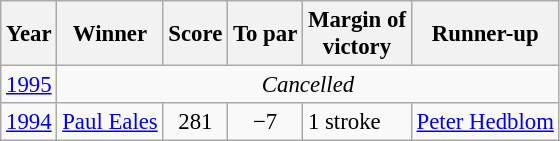<table class=wikitable style="font-size:95%;">
<tr>
<th>Year</th>
<th>Winner</th>
<th>Score</th>
<th>To par</th>
<th>Margin of<br>victory</th>
<th>Runner-up</th>
</tr>
<tr>
<td><a href='#'>1995</a></td>
<td colspan=5 align=center><em>Cancelled</em></td>
</tr>
<tr>
<td><a href='#'>1994</a></td>
<td> <a href='#'>Paul Eales</a></td>
<td align=center>281</td>
<td align=center>−7</td>
<td>1 stroke</td>
<td> <a href='#'>Peter Hedblom</a></td>
</tr>
</table>
